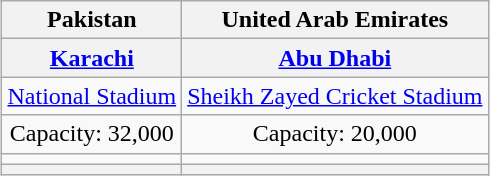<table class="wikitable" style="text-align:center;margin:1em auto;">
<tr>
<th>Pakistan</th>
<th>United Arab Emirates</th>
</tr>
<tr>
<th><a href='#'>Karachi</a></th>
<th><a href='#'>Abu Dhabi</a></th>
</tr>
<tr>
<td><a href='#'>National Stadium</a></td>
<td><a href='#'>Sheikh Zayed Cricket Stadium</a></td>
</tr>
<tr>
<td>Capacity: 32,000</td>
<td>Capacity: 20,000</td>
</tr>
<tr>
<td></td>
<td></td>
</tr>
<tr>
<th></th>
<th></th>
</tr>
</table>
